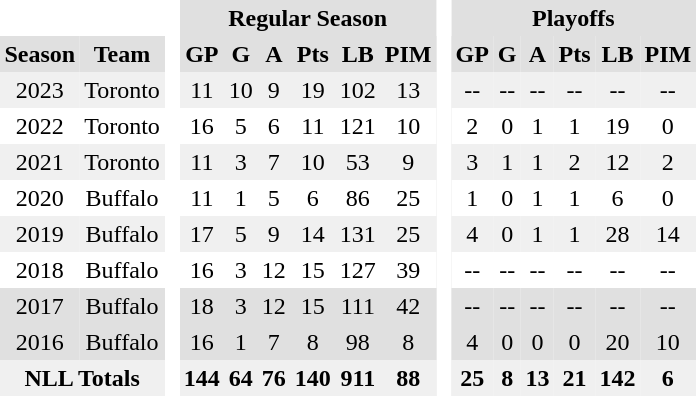<table BORDER="0" CELLPADDING="3" CELLSPACING="0">
<tr ALIGN="center" bgcolor="#e0e0e0">
<th colspan="2" bgcolor="#ffffff"> </th>
<th rowspan="99" bgcolor="#ffffff"> </th>
<th colspan="6">Regular Season</th>
<th rowspan="99" bgcolor="#ffffff"> </th>
<th colspan="6">Playoffs</th>
</tr>
<tr ALIGN="center" bgcolor="#e0e0e0">
<th>Season</th>
<th>Team</th>
<th>GP</th>
<th>G</th>
<th>A</th>
<th>Pts</th>
<th>LB</th>
<th>PIM</th>
<th>GP</th>
<th>G</th>
<th>A</th>
<th>Pts</th>
<th>LB</th>
<th>PIM</th>
</tr>
<tr ALIGN="center" bgcolor="#f0f0f0">
<td>2023</td>
<td>Toronto</td>
<td>11</td>
<td>10</td>
<td>9</td>
<td>19</td>
<td>102</td>
<td>13</td>
<td>--</td>
<td>--</td>
<td>--</td>
<td>--</td>
<td>--</td>
<td>--</td>
</tr>
<tr ALIGN="center">
<td>2022</td>
<td>Toronto</td>
<td>16</td>
<td>5</td>
<td>6</td>
<td>11</td>
<td>121</td>
<td>10</td>
<td>2</td>
<td>0</td>
<td>1</td>
<td>1</td>
<td>19</td>
<td>0</td>
</tr>
<tr ALIGN="center" bgcolor="#f0f0f0">
<td>2021</td>
<td>Toronto</td>
<td>11</td>
<td>3</td>
<td>7</td>
<td>10</td>
<td>53</td>
<td>9</td>
<td>3</td>
<td>1</td>
<td>1</td>
<td>2</td>
<td>12</td>
<td>2</td>
</tr>
<tr ALIGN="center">
<td>2020</td>
<td>Buffalo</td>
<td>11</td>
<td>1</td>
<td>5</td>
<td>6</td>
<td>86</td>
<td>25</td>
<td>1</td>
<td>0</td>
<td>1</td>
<td>1</td>
<td>6</td>
<td>0</td>
</tr>
<tr ALIGN="center" bgcolor="#f0f0f0">
<td>2019</td>
<td>Buffalo</td>
<td>17</td>
<td>5</td>
<td>9</td>
<td>14</td>
<td>131</td>
<td>25</td>
<td>4</td>
<td>0</td>
<td>1</td>
<td>1</td>
<td>28</td>
<td>14</td>
</tr>
<tr ALIGN="center">
<td>2018</td>
<td>Buffalo</td>
<td>16</td>
<td>3</td>
<td>12</td>
<td>15</td>
<td>127</td>
<td>39</td>
<td>--</td>
<td>--</td>
<td>--</td>
<td>--</td>
<td>--</td>
<td>--</td>
</tr>
<tr ALIGN="center" bgcolor="#e0e0e0">
<td>2017</td>
<td>Buffalo</td>
<td>18</td>
<td>3</td>
<td>12</td>
<td>15</td>
<td>111</td>
<td>42</td>
<td>--</td>
<td>--</td>
<td>--</td>
<td>--</td>
<td>--</td>
<td>--</td>
</tr>
<tr ALIGN="center" bgcolor="#e0e0e0">
<td>2016</td>
<td>Buffalo</td>
<td>16</td>
<td>1</td>
<td>7</td>
<td>8</td>
<td>98</td>
<td>8</td>
<td>4</td>
<td>0</td>
<td>0</td>
<td>0</td>
<td>20</td>
<td>10</td>
</tr>
<tr ALIGN="center" bgcolor="#f0f0f0">
<th colspan="2">NLL Totals</th>
<th>144</th>
<th>64</th>
<th>76</th>
<th>140</th>
<th>911</th>
<th>88</th>
<th>25</th>
<th>8</th>
<th>13</th>
<th>21</th>
<th>142</th>
<th>6</th>
</tr>
</table>
